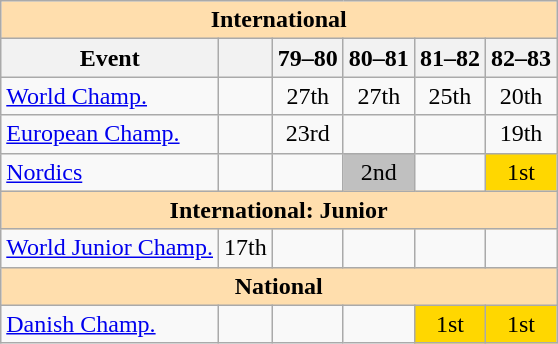<table class="wikitable" style="text-align:center">
<tr>
<th style="background-color: #ffdead; " colspan=6 align=center>International</th>
</tr>
<tr>
<th>Event</th>
<th></th>
<th>79–80</th>
<th>80–81</th>
<th>81–82</th>
<th>82–83</th>
</tr>
<tr>
<td align=left><a href='#'>World Champ.</a></td>
<td></td>
<td>27th</td>
<td>27th</td>
<td>25th</td>
<td>20th</td>
</tr>
<tr>
<td align=left><a href='#'>European Champ.</a></td>
<td></td>
<td>23rd</td>
<td></td>
<td></td>
<td>19th</td>
</tr>
<tr>
<td align=left><a href='#'>Nordics</a></td>
<td></td>
<td></td>
<td bgcolor=silver>2nd</td>
<td></td>
<td bgcolor=gold>1st</td>
</tr>
<tr>
<th style="background-color: #ffdead; " colspan=6 align=center>International: Junior</th>
</tr>
<tr>
<td align=left><a href='#'>World Junior Champ.</a></td>
<td>17th</td>
<td></td>
<td></td>
<td></td>
<td></td>
</tr>
<tr>
<th style="background-color: #ffdead; " colspan=6 align=center>National</th>
</tr>
<tr>
<td align=left><a href='#'>Danish Champ.</a></td>
<td></td>
<td></td>
<td></td>
<td bgcolor=gold>1st</td>
<td bgcolor=gold>1st</td>
</tr>
</table>
